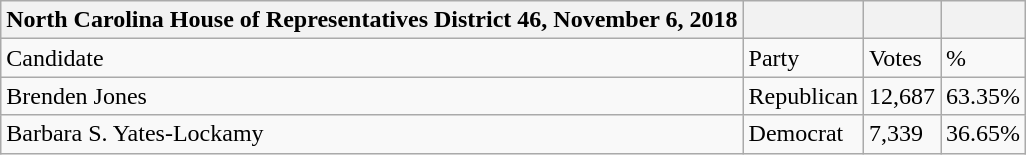<table class="wikitable">
<tr>
<th>North Carolina House of Representatives District 46, November 6, 2018</th>
<th></th>
<th></th>
<th></th>
</tr>
<tr>
<td>Candidate</td>
<td>Party</td>
<td>Votes</td>
<td>%</td>
</tr>
<tr>
<td>Brenden Jones</td>
<td>Republican</td>
<td>12,687</td>
<td>63.35%</td>
</tr>
<tr>
<td>Barbara S. Yates-Lockamy</td>
<td>Democrat</td>
<td>7,339</td>
<td>36.65%</td>
</tr>
</table>
